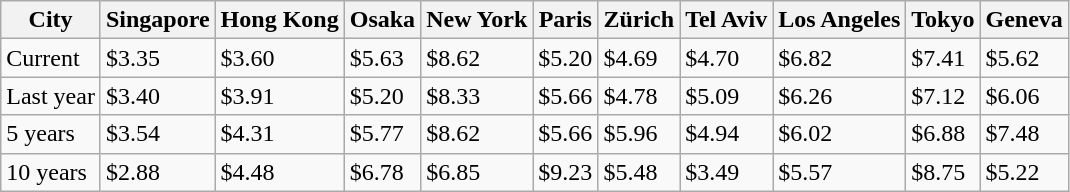<table class="wikitable">
<tr>
<th>City</th>
<th>Singapore</th>
<th>Hong Kong</th>
<th>Osaka</th>
<th>New York</th>
<th>Paris</th>
<th>Zürich</th>
<th>Tel Aviv</th>
<th>Los Angeles</th>
<th>Tokyo</th>
<th>Geneva</th>
</tr>
<tr>
<td>Current</td>
<td>$3.35</td>
<td>$3.60</td>
<td>$5.63</td>
<td>$8.62</td>
<td>$5.20</td>
<td>$4.69</td>
<td>$4.70</td>
<td>$6.82</td>
<td>$7.41</td>
<td>$5.62</td>
</tr>
<tr>
<td>Last year</td>
<td>$3.40</td>
<td>$3.91</td>
<td>$5.20</td>
<td>$8.33</td>
<td>$5.66</td>
<td>$4.78</td>
<td>$5.09</td>
<td>$6.26</td>
<td>$7.12</td>
<td>$6.06</td>
</tr>
<tr>
<td>5 years</td>
<td>$3.54</td>
<td>$4.31</td>
<td>$5.77</td>
<td>$8.62</td>
<td>$5.66</td>
<td>$5.96</td>
<td>$4.94</td>
<td>$6.02</td>
<td>$6.88</td>
<td>$7.48</td>
</tr>
<tr>
<td>10 years</td>
<td>$2.88</td>
<td>$4.48</td>
<td>$6.78</td>
<td>$6.85</td>
<td>$9.23</td>
<td>$5.48</td>
<td>$3.49</td>
<td>$5.57</td>
<td>$8.75</td>
<td>$5.22</td>
</tr>
</table>
